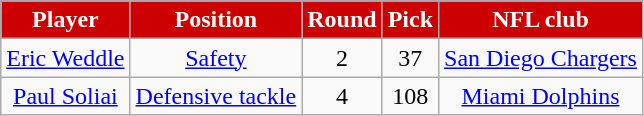<table class="wikitable">
<tr align="center">
<th style="background:#CC0000; color:white">Player</th>
<th style="background:#CC0000; color:white">Position</th>
<th style="background:#CC0000; color:white">Round</th>
<th style="background:#CC0000; color:white">Pick</th>
<th style="background:#CC0000; color:white">NFL club</th>
</tr>
<tr align="center">
<td><a href='#'>Eric Weddle</a></td>
<td><a href='#'>Safety</a></td>
<td>2</td>
<td>37</td>
<td><a href='#'>San Diego Chargers</a></td>
</tr>
<tr align="center">
<td><a href='#'>Paul Soliai</a></td>
<td><a href='#'>Defensive tackle</a></td>
<td>4</td>
<td>108</td>
<td><a href='#'>Miami Dolphins</a></td>
</tr>
</table>
